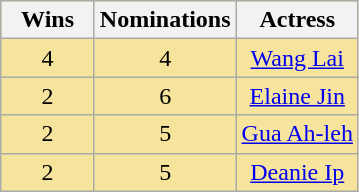<table class="wikitable sortable" rowspan=2 style="text-align: center; background: #f6e39c">
<tr>
<th scope="col" width="55">Wins</th>
<th scope="col" align="center">Nominations</th>
<th scope="col" align="center">Actress</th>
</tr>
<tr>
<td style="text-align:center">4</td>
<td style="text-align:center">4</td>
<td><a href='#'>Wang Lai</a></td>
</tr>
<tr>
<td style="text-align:center">2</td>
<td style="text-align:center">6</td>
<td><a href='#'>Elaine Jin</a></td>
</tr>
<tr>
<td style="text-align:center">2</td>
<td style="text-align:center">5</td>
<td><a href='#'>Gua Ah-leh</a></td>
</tr>
<tr>
<td style="text-align:center">2</td>
<td style="text-align:center">5</td>
<td><a href='#'>Deanie Ip</a></td>
</tr>
</table>
